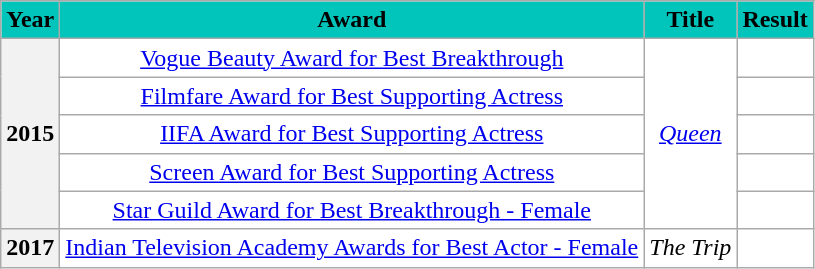<table class="wikitable sortable" rowspan=5; style="text-align: center; background:white;">
<tr style="text-align:center;">
<th style="background: #01C5BB;">Year</th>
<th style="background: #01C5BB;">Award</th>
<th style="background: #01C5BB;">Title</th>
<th style="background: #01C5BB;">Result</th>
</tr>
<tr>
<th rowspan="5">2015</th>
<td><a href='#'>Vogue Beauty Award for Best Breakthrough</a></td>
<td rowspan="5"><em><a href='#'>Queen</a></em></td>
<td></td>
</tr>
<tr>
<td><a href='#'>Filmfare Award for Best Supporting Actress</a></td>
<td></td>
</tr>
<tr>
<td><a href='#'>IIFA Award for Best Supporting Actress</a></td>
<td></td>
</tr>
<tr>
<td><a href='#'>Screen Award for Best Supporting Actress</a></td>
<td></td>
</tr>
<tr>
<td><a href='#'>Star Guild Award for Best Breakthrough - Female</a></td>
<td></td>
</tr>
<tr>
<th>2017</th>
<td><a href='#'>Indian Television Academy Awards for Best Actor - Female</a></td>
<td><em>The Trip</em></td>
<td></td>
</tr>
</table>
